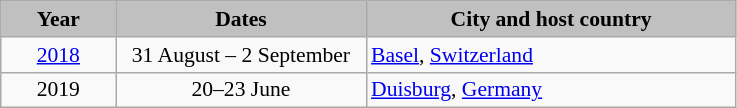<table class=wikitable style="font-size:90%;">
<tr>
<th style="width: 70px; background-color:#C0C0C0">Year</th>
<th style="width: 160px; background-color:#C0C0C0">Dates</th>
<th style="width: 240px; background-color:#C0C0C0">City and host country</th>
</tr>
<tr>
<td style="text-align:center"><a href='#'>2018</a></td>
<td style="text-align:center">31 August – 2 September</td>
<td> <a href='#'>Basel</a>, <a href='#'>Switzerland</a></td>
</tr>
<tr>
<td style="text-align:center">2019</td>
<td style="text-align:center">20–23 June</td>
<td> <a href='#'>Duisburg</a>, <a href='#'>Germany</a></td>
</tr>
</table>
